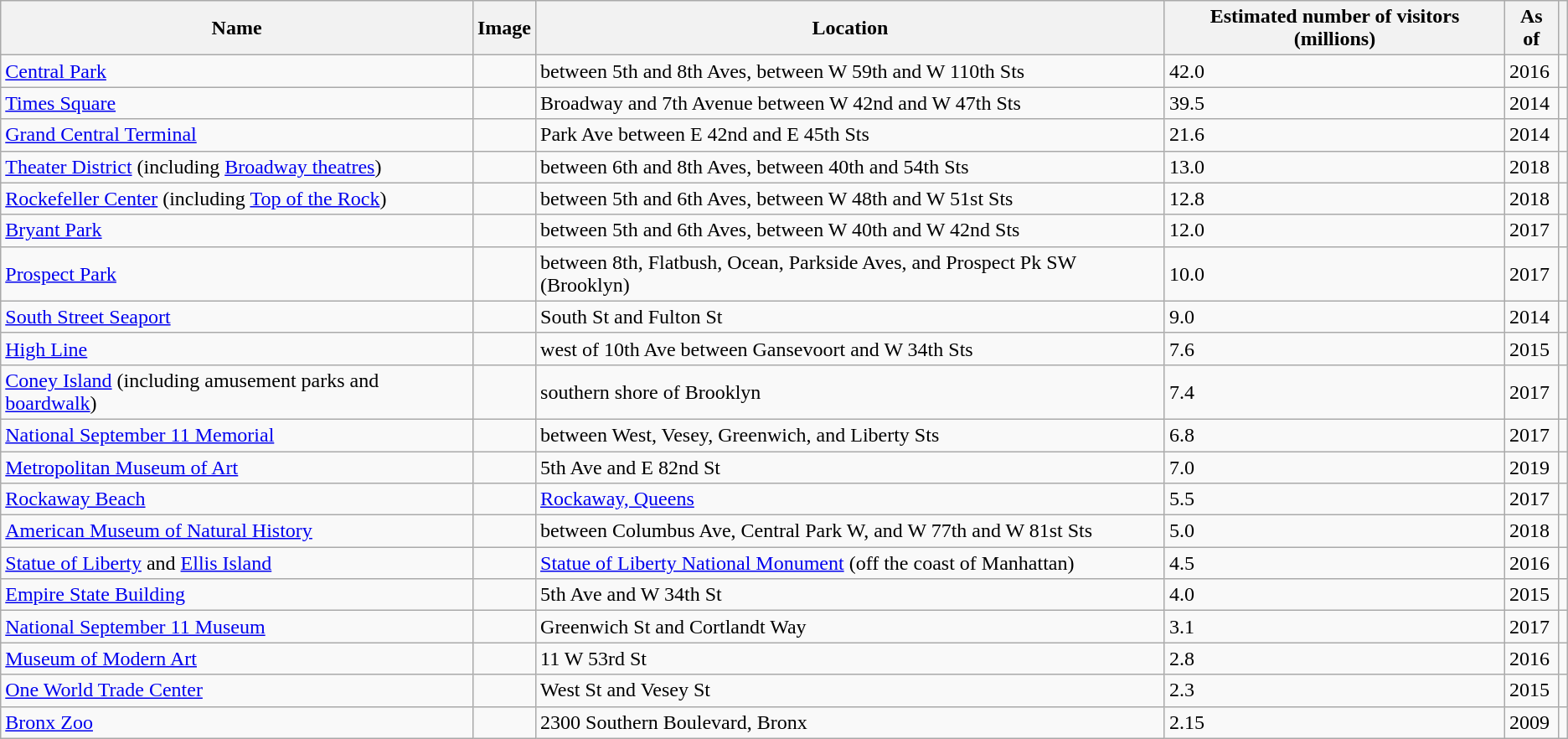<table class="wikitable">
<tr>
<th>Name</th>
<th>Image</th>
<th>Location</th>
<th>Estimated number of visitors (millions)</th>
<th>As of</th>
<th></th>
</tr>
<tr>
<td><a href='#'>Central Park</a></td>
<td></td>
<td>between 5th and 8th Aves, between W 59th and W 110th Sts<br></td>
<td>42.0</td>
<td>2016</td>
<td></td>
</tr>
<tr>
<td><a href='#'>Times Square</a></td>
<td></td>
<td>Broadway and 7th Avenue between W 42nd and W 47th Sts<br></td>
<td>39.5</td>
<td>2014</td>
<td></td>
</tr>
<tr>
<td><a href='#'>Grand Central Terminal</a></td>
<td></td>
<td>Park Ave between E 42nd and E 45th Sts<br></td>
<td>21.6</td>
<td>2014</td>
<td></td>
</tr>
<tr>
<td><a href='#'>Theater District</a> (including <a href='#'>Broadway theatres</a>)</td>
<td></td>
<td>between 6th and 8th Aves, between 40th and 54th Sts<br></td>
<td>13.0</td>
<td>2018</td>
<td></td>
</tr>
<tr>
<td><a href='#'>Rockefeller Center</a> (including <a href='#'>Top of the Rock</a>)</td>
<td></td>
<td>between 5th and 6th Aves, between W 48th and W 51st Sts<br></td>
<td>12.8</td>
<td>2018</td>
<td></td>
</tr>
<tr>
<td><a href='#'>Bryant Park</a></td>
<td></td>
<td>between 5th and 6th Aves, between W 40th and W 42nd Sts<br></td>
<td>12.0</td>
<td>2017</td>
<td></td>
</tr>
<tr>
<td><a href='#'>Prospect Park</a></td>
<td></td>
<td>between 8th, Flatbush, Ocean, Parkside Aves, and Prospect Pk SW (Brooklyn)<br></td>
<td>10.0</td>
<td>2017</td>
<td></td>
</tr>
<tr>
<td><a href='#'>South Street Seaport</a></td>
<td></td>
<td>South St and Fulton St<br></td>
<td>9.0</td>
<td>2014</td>
<td></td>
</tr>
<tr>
<td><a href='#'>High Line</a></td>
<td></td>
<td>west of 10th Ave between Gansevoort and W 34th Sts<br></td>
<td>7.6</td>
<td>2015</td>
<td></td>
</tr>
<tr>
<td><a href='#'>Coney Island</a> (including amusement parks and <a href='#'>boardwalk</a>)</td>
<td></td>
<td>southern shore of Brooklyn<br></td>
<td>7.4</td>
<td>2017</td>
<td></td>
</tr>
<tr>
<td><a href='#'>National September 11 Memorial</a></td>
<td></td>
<td>between West, Vesey, Greenwich, and Liberty Sts<br></td>
<td>6.8</td>
<td>2017</td>
<td></td>
</tr>
<tr>
<td><a href='#'>Metropolitan Museum of Art</a></td>
<td></td>
<td>5th Ave and E 82nd St<br></td>
<td>7.0</td>
<td>2019</td>
<td></td>
</tr>
<tr>
<td><a href='#'>Rockaway Beach</a></td>
<td></td>
<td><a href='#'>Rockaway, Queens</a><br></td>
<td>5.5</td>
<td>2017</td>
<td></td>
</tr>
<tr>
<td><a href='#'>American Museum of Natural History</a></td>
<td></td>
<td>between Columbus Ave, Central Park W, and W 77th and W 81st Sts<br></td>
<td>5.0</td>
<td>2018</td>
<td></td>
</tr>
<tr>
<td><a href='#'>Statue of Liberty</a> and <a href='#'>Ellis Island</a></td>
<td></td>
<td><a href='#'>Statue of Liberty National Monument</a> (off the coast of Manhattan)<br></td>
<td>4.5</td>
<td>2016</td>
<td></td>
</tr>
<tr>
<td><a href='#'>Empire State Building</a></td>
<td></td>
<td>5th Ave and W 34th St<br></td>
<td>4.0</td>
<td>2015</td>
<td></td>
</tr>
<tr>
<td><a href='#'>National September 11 Museum</a></td>
<td></td>
<td>Greenwich St and Cortlandt Way<br></td>
<td>3.1</td>
<td>2017</td>
<td></td>
</tr>
<tr>
<td><a href='#'>Museum of Modern Art</a></td>
<td></td>
<td>11 W 53rd St<br></td>
<td>2.8</td>
<td>2016</td>
<td></td>
</tr>
<tr>
<td><a href='#'>One World Trade Center</a></td>
<td></td>
<td>West St and Vesey St<br></td>
<td>2.3</td>
<td>2015</td>
<td></td>
</tr>
<tr>
<td><a href='#'>Bronx Zoo</a></td>
<td></td>
<td>2300 Southern Boulevard, Bronx<br></td>
<td>2.15</td>
<td>2009</td>
<td></td>
</tr>
</table>
